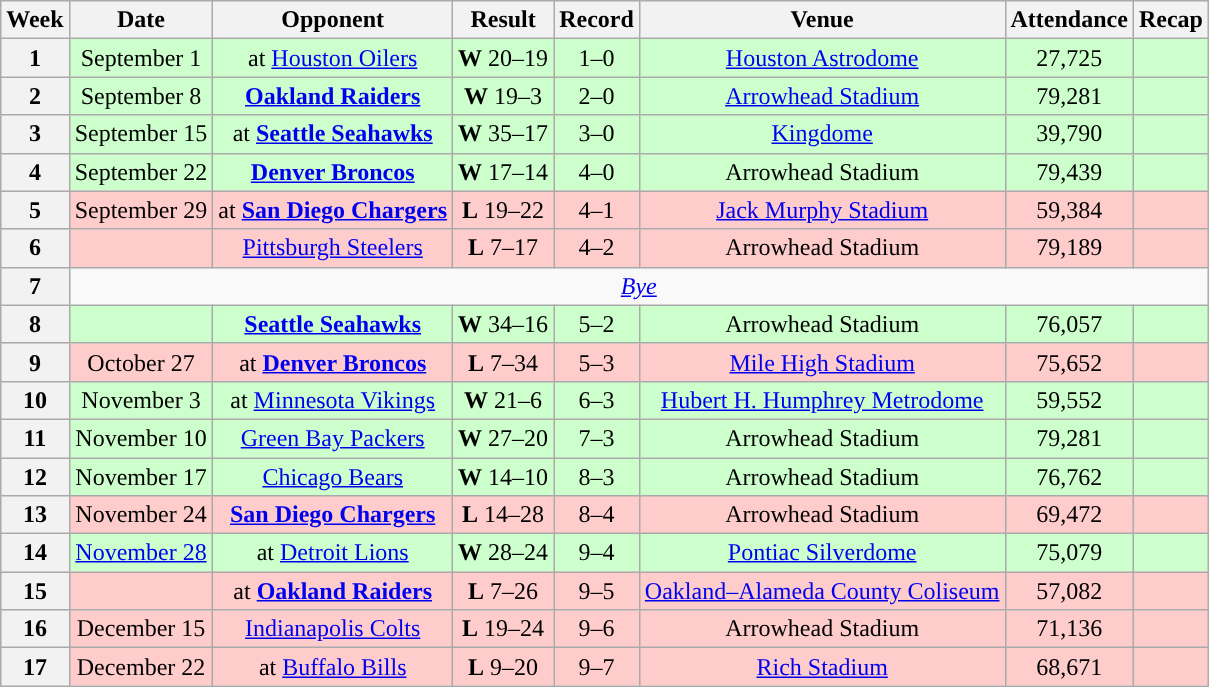<table class="wikitable" style="text-align:center">
<tr>
<th>Week</th>
<th>Date</th>
<th>Opponent</th>
<th>Result</th>
<th>Record</th>
<th>Venue</th>
<th>Attendance</th>
<th>Recap</th>
</tr>
<tr style="background:#cfc">
<th>1</th>
<td>September 1</td>
<td>at <a href='#'>Houston Oilers</a></td>
<td><strong>W</strong> 20–19</td>
<td>1–0</td>
<td><a href='#'>Houston Astrodome</a></td>
<td>27,725</td>
<td></td>
</tr>
<tr style="background:#cfc">
<th>2</th>
<td>September 8</td>
<td><strong><a href='#'>Oakland Raiders</a></strong></td>
<td><strong>W</strong> 19–3</td>
<td>2–0</td>
<td><a href='#'>Arrowhead Stadium</a></td>
<td>79,281</td>
<td></td>
</tr>
<tr style="background:#cfc">
<th>3</th>
<td>September 15</td>
<td>at <strong><a href='#'>Seattle Seahawks</a></strong></td>
<td><strong>W</strong> 35–17</td>
<td>3–0</td>
<td><a href='#'>Kingdome</a></td>
<td>39,790</td>
<td></td>
</tr>
<tr style="background:#cfc">
<th>4</th>
<td>September 22</td>
<td><strong><a href='#'>Denver Broncos</a></strong></td>
<td><strong>W</strong> 17–14</td>
<td>4–0</td>
<td>Arrowhead Stadium</td>
<td>79,439</td>
<td></td>
</tr>
<tr style="background:#fcc">
<th>5</th>
<td>September 29</td>
<td>at <strong><a href='#'>San Diego Chargers</a></strong></td>
<td><strong>L</strong> 19–22</td>
<td>4–1</td>
<td><a href='#'>Jack Murphy Stadium</a></td>
<td>59,384</td>
<td></td>
</tr>
<tr style="background:#fcc">
<th>6</th>
<td></td>
<td><a href='#'>Pittsburgh Steelers</a></td>
<td><strong>L</strong> 7–17</td>
<td>4–2</td>
<td>Arrowhead Stadium</td>
<td>79,189</td>
<td></td>
</tr>
<tr>
<th>7</th>
<td colspan="7"><em><a href='#'>Bye</a></em></td>
</tr>
<tr style="background:#cfc">
<th>8</th>
<td></td>
<td><strong><a href='#'>Seattle Seahawks</a></strong></td>
<td><strong>W</strong> 34–16</td>
<td>5–2</td>
<td>Arrowhead Stadium</td>
<td>76,057</td>
<td></td>
</tr>
<tr style="background:#fcc">
<th>9</th>
<td>October 27</td>
<td>at <strong><a href='#'>Denver Broncos</a></strong></td>
<td><strong>L</strong> 7–34</td>
<td>5–3</td>
<td><a href='#'>Mile High Stadium</a></td>
<td>75,652</td>
<td></td>
</tr>
<tr style="background:#cfc">
<th>10</th>
<td>November 3</td>
<td>at <a href='#'>Minnesota Vikings</a></td>
<td><strong>W</strong> 21–6</td>
<td>6–3</td>
<td><a href='#'>Hubert H. Humphrey Metrodome</a></td>
<td>59,552</td>
<td></td>
</tr>
<tr style="background:#cfc">
<th>11</th>
<td>November 10</td>
<td><a href='#'>Green Bay Packers</a></td>
<td><strong>W</strong> 27–20</td>
<td>7–3</td>
<td>Arrowhead Stadium</td>
<td>79,281</td>
<td></td>
</tr>
<tr style="background:#cfc">
<th>12</th>
<td>November 17</td>
<td><a href='#'>Chicago Bears</a></td>
<td><strong>W</strong> 14–10</td>
<td>8–3</td>
<td>Arrowhead Stadium</td>
<td>76,762</td>
<td></td>
</tr>
<tr style="background:#fcc">
<th>13</th>
<td>November 24</td>
<td><strong><a href='#'>San Diego Chargers</a></strong></td>
<td><strong>L</strong> 14–28</td>
<td>8–4</td>
<td>Arrowhead Stadium</td>
<td>69,472</td>
<td></td>
</tr>
<tr style="background:#cfc">
<th>14</th>
<td><a href='#'>November 28</a></td>
<td>at <a href='#'>Detroit Lions</a></td>
<td><strong>W</strong> 28–24</td>
<td>9–4</td>
<td><a href='#'>Pontiac Silverdome</a></td>
<td>75,079</td>
<td></td>
</tr>
<tr style="background:#fcc">
<th>15</th>
<td></td>
<td>at <strong><a href='#'>Oakland Raiders</a></strong></td>
<td><strong>L</strong> 7–26</td>
<td>9–5</td>
<td><a href='#'>Oakland–Alameda County Coliseum</a></td>
<td>57,082</td>
<td></td>
</tr>
<tr style="background:#fcc">
<th>16</th>
<td>December 15</td>
<td><a href='#'>Indianapolis Colts</a></td>
<td><strong>L</strong> 19–24</td>
<td>9–6</td>
<td>Arrowhead Stadium</td>
<td>71,136</td>
<td></td>
</tr>
<tr style="background:#fcc">
<th>17</th>
<td>December 22</td>
<td>at <a href='#'>Buffalo Bills</a></td>
<td><strong>L</strong> 9–20</td>
<td>9–7</td>
<td><a href='#'>Rich Stadium</a></td>
<td>68,671</td>
<td></td>
</tr>
</table>
